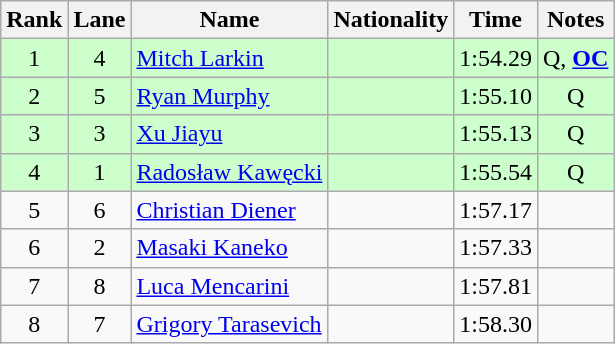<table class="wikitable sortable" style="text-align:center">
<tr>
<th>Rank</th>
<th>Lane</th>
<th>Name</th>
<th>Nationality</th>
<th>Time</th>
<th>Notes</th>
</tr>
<tr bgcolor=ccffcc>
<td>1</td>
<td>4</td>
<td align=left><a href='#'>Mitch Larkin</a></td>
<td align=left></td>
<td>1:54.29</td>
<td>Q, <strong><a href='#'>OC</a></strong></td>
</tr>
<tr bgcolor=ccffcc>
<td>2</td>
<td>5</td>
<td align=left><a href='#'>Ryan Murphy</a></td>
<td align=left></td>
<td>1:55.10</td>
<td>Q</td>
</tr>
<tr bgcolor=ccffcc>
<td>3</td>
<td>3</td>
<td align=left><a href='#'>Xu Jiayu</a></td>
<td align=left></td>
<td>1:55.13</td>
<td>Q</td>
</tr>
<tr bgcolor=ccffcc>
<td>4</td>
<td>1</td>
<td align=left><a href='#'>Radosław Kawęcki</a></td>
<td align=left></td>
<td>1:55.54</td>
<td>Q</td>
</tr>
<tr>
<td>5</td>
<td>6</td>
<td align=left><a href='#'>Christian Diener</a></td>
<td align=left></td>
<td>1:57.17</td>
<td></td>
</tr>
<tr>
<td>6</td>
<td>2</td>
<td align=left><a href='#'>Masaki Kaneko</a></td>
<td align=left></td>
<td>1:57.33</td>
<td></td>
</tr>
<tr>
<td>7</td>
<td>8</td>
<td align=left><a href='#'>Luca Mencarini</a></td>
<td align=left></td>
<td>1:57.81</td>
<td></td>
</tr>
<tr>
<td>8</td>
<td>7</td>
<td align=left><a href='#'>Grigory Tarasevich</a></td>
<td align=left></td>
<td>1:58.30</td>
<td></td>
</tr>
</table>
